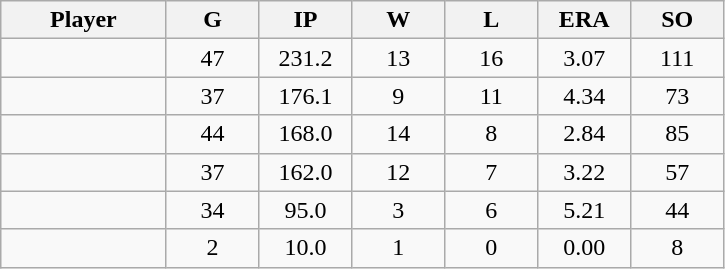<table class="wikitable sortable">
<tr>
<th bgcolor="#DDDDFF" width="16%">Player</th>
<th bgcolor="#DDDDFF" width="9%">G</th>
<th bgcolor="#DDDDFF" width="9%">IP</th>
<th bgcolor="#DDDDFF" width="9%">W</th>
<th bgcolor="#DDDDFF" width="9%">L</th>
<th bgcolor="#DDDDFF" width="9%">ERA</th>
<th bgcolor="#DDDDFF" width="9%">SO</th>
</tr>
<tr align="center">
<td></td>
<td>47</td>
<td>231.2</td>
<td>13</td>
<td>16</td>
<td>3.07</td>
<td>111</td>
</tr>
<tr align="center">
<td></td>
<td>37</td>
<td>176.1</td>
<td>9</td>
<td>11</td>
<td>4.34</td>
<td>73</td>
</tr>
<tr align="center">
<td></td>
<td>44</td>
<td>168.0</td>
<td>14</td>
<td>8</td>
<td>2.84</td>
<td>85</td>
</tr>
<tr align="center">
<td></td>
<td>37</td>
<td>162.0</td>
<td>12</td>
<td>7</td>
<td>3.22</td>
<td>57</td>
</tr>
<tr align="center">
<td></td>
<td>34</td>
<td>95.0</td>
<td>3</td>
<td>6</td>
<td>5.21</td>
<td>44</td>
</tr>
<tr align="center">
<td></td>
<td>2</td>
<td>10.0</td>
<td>1</td>
<td>0</td>
<td>0.00</td>
<td>8</td>
</tr>
</table>
